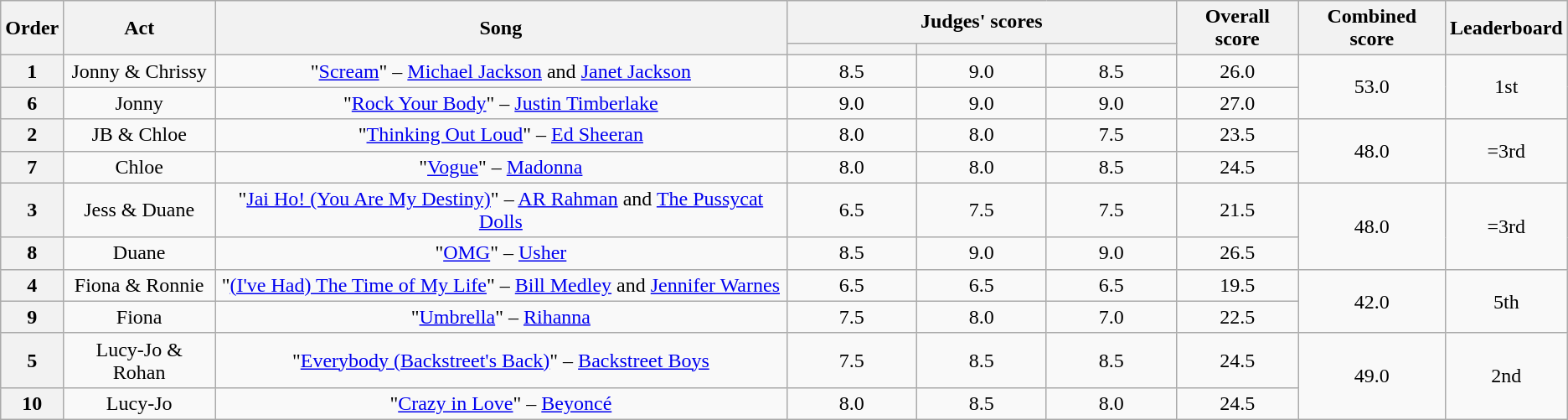<table class="wikitable plainrowheaders" style="text-align:center;">
<tr>
<th scope="col" rowspan=2>Order</th>
<th scope="col" rowspan=2>Act</th>
<th scope="col" rowspan=2>Song</th>
<th scope="col" colspan=3>Judges' scores</th>
<th scope="col" rowspan=2>Overall score</th>
<th scope="col" rowspan=2>Combined score</th>
<th scope="col" rowspan=2>Leaderboard</th>
</tr>
<tr>
<th scope="col" style="width:6em;"></th>
<th scope="col" style="width:6em;"></th>
<th scope="col" style="width:6em;"></th>
</tr>
<tr>
<th scope="col">1</th>
<td>Jonny & Chrissy</td>
<td>"<a href='#'>Scream</a>" –  <a href='#'>Michael Jackson</a> and <a href='#'>Janet Jackson</a></td>
<td>8.5</td>
<td>9.0</td>
<td>8.5</td>
<td>26.0</td>
<td rowspan="2">53.0</td>
<td rowspan="2">1st</td>
</tr>
<tr>
<th scope="col">6</th>
<td>Jonny</td>
<td>"<a href='#'>Rock Your Body</a>" – <a href='#'>Justin Timberlake</a></td>
<td>9.0</td>
<td>9.0</td>
<td>9.0</td>
<td>27.0</td>
</tr>
<tr>
<th scope="col">2</th>
<td>JB & Chloe</td>
<td>"<a href='#'>Thinking Out Loud</a>" – <a href='#'>Ed Sheeran</a></td>
<td>8.0</td>
<td>8.0</td>
<td>7.5</td>
<td>23.5</td>
<td rowspan="2">48.0</td>
<td rowspan="2">=3rd</td>
</tr>
<tr>
<th scope="col">7</th>
<td>Chloe</td>
<td>"<a href='#'>Vogue</a>" – <a href='#'>Madonna</a></td>
<td>8.0</td>
<td>8.0</td>
<td>8.5</td>
<td>24.5</td>
</tr>
<tr>
<th scope="col">3</th>
<td>Jess & Duane</td>
<td>"<a href='#'>Jai Ho! (You Are My Destiny)</a>" – <a href='#'>AR Rahman</a> and <a href='#'>The Pussycat Dolls</a></td>
<td>6.5</td>
<td>7.5</td>
<td>7.5</td>
<td>21.5</td>
<td rowspan="2">48.0</td>
<td rowspan="2">=3rd</td>
</tr>
<tr>
<th scope="col">8</th>
<td>Duane</td>
<td>"<a href='#'>OMG</a>" – <a href='#'>Usher</a></td>
<td>8.5</td>
<td>9.0</td>
<td>9.0</td>
<td>26.5</td>
</tr>
<tr>
<th scope="col">4</th>
<td>Fiona & Ronnie</td>
<td>"<a href='#'>(I've Had) The Time of My Life</a>" – <a href='#'>Bill Medley</a> and <a href='#'>Jennifer Warnes</a></td>
<td>6.5</td>
<td>6.5</td>
<td>6.5</td>
<td>19.5</td>
<td rowspan="2">42.0</td>
<td rowspan="2">5th</td>
</tr>
<tr>
<th scope="col">9</th>
<td>Fiona</td>
<td>"<a href='#'>Umbrella</a>" – <a href='#'>Rihanna</a></td>
<td>7.5</td>
<td>8.0</td>
<td>7.0</td>
<td>22.5</td>
</tr>
<tr>
<th scope="col">5</th>
<td>Lucy-Jo & Rohan</td>
<td>"<a href='#'>Everybody (Backstreet's Back)</a>" – <a href='#'>Backstreet Boys</a></td>
<td>7.5</td>
<td>8.5</td>
<td>8.5</td>
<td>24.5</td>
<td rowspan="2">49.0</td>
<td rowspan="2">2nd</td>
</tr>
<tr>
<th scope="col">10</th>
<td>Lucy-Jo</td>
<td>"<a href='#'>Crazy in Love</a>" – <a href='#'>Beyoncé</a></td>
<td>8.0</td>
<td>8.5</td>
<td>8.0</td>
<td>24.5</td>
</tr>
</table>
